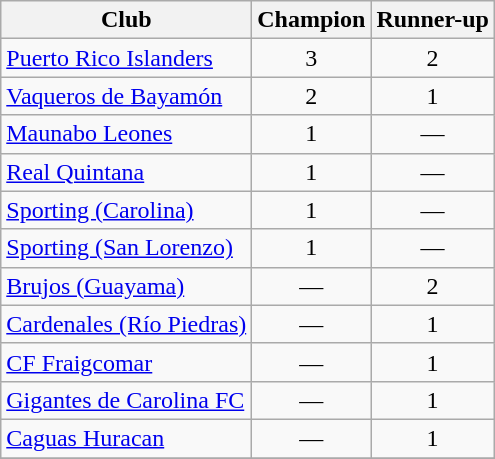<table class="wikitable sortable">
<tr>
<th>Club</th>
<th>Champion</th>
<th>Runner-up</th>
</tr>
<tr>
<td><a href='#'>Puerto Rico Islanders</a></td>
<td align=center>3</td>
<td align=center>2</td>
</tr>
<tr>
<td><a href='#'>Vaqueros de Bayamón</a></td>
<td align=center>2</td>
<td align=center>1</td>
</tr>
<tr>
<td><a href='#'>Maunabo Leones</a></td>
<td align=center>1</td>
<td align=center>—</td>
</tr>
<tr>
<td><a href='#'>Real Quintana</a></td>
<td align=center>1</td>
<td align=center>—</td>
</tr>
<tr>
<td><a href='#'>Sporting (Carolina)</a></td>
<td align=center>1</td>
<td align=center>—</td>
</tr>
<tr>
<td><a href='#'>Sporting (San Lorenzo)</a></td>
<td align=center>1</td>
<td align=center>—</td>
</tr>
<tr>
<td><a href='#'>Brujos (Guayama)</a></td>
<td align=center>—</td>
<td align=center>2</td>
</tr>
<tr>
<td><a href='#'>Cardenales (Río Piedras)</a></td>
<td align=center>—</td>
<td align=center>1</td>
</tr>
<tr>
<td><a href='#'>CF Fraigcomar</a></td>
<td align=center>—</td>
<td align=center>1</td>
</tr>
<tr>
<td><a href='#'>Gigantes de Carolina FC</a></td>
<td align=center>—</td>
<td align=center>1</td>
</tr>
<tr>
<td><a href='#'>Caguas Huracan</a></td>
<td align=center>—</td>
<td align=center>1</td>
</tr>
<tr>
</tr>
</table>
